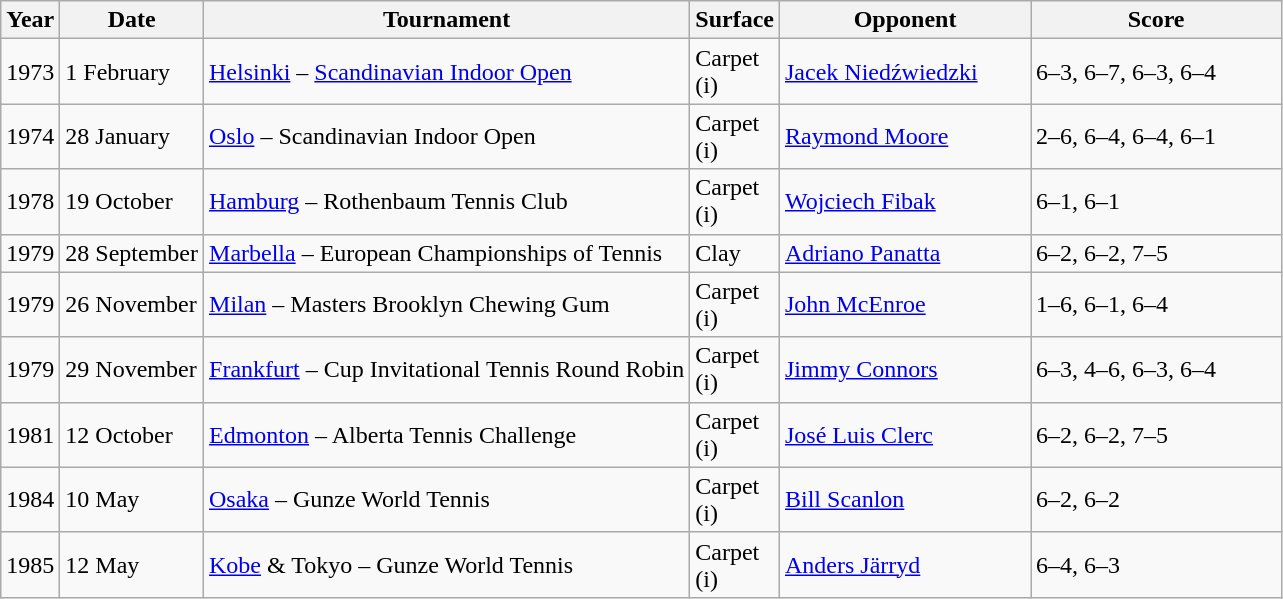<table class="sortable wikitable">
<tr>
<th style="width:30px">Year</th>
<th>Date</th>
<th>Tournament</th>
<th style="width:50px">Surface</th>
<th style="width:160px">Opponent</th>
<th style="width:160px" class="unsortable">Score</th>
</tr>
<tr>
<td>1973</td>
<td>1 February</td>
<td><a href='#'>Helsinki</a> – <a href='#'> Scandinavian Indoor Open</a></td>
<td>Carpet (i)</td>
<td> <a href='#'>Jacek Niedźwiedzki</a></td>
<td>6–3, 6–7, 6–3, 6–4</td>
</tr>
<tr>
<td>1974</td>
<td>28 January</td>
<td><a href='#'>Oslo</a> – Scandinavian Indoor Open</td>
<td>Carpet (i)</td>
<td> <a href='#'> Raymond Moore</a></td>
<td>2–6, 6–4, 6–4, 6–1</td>
</tr>
<tr>
<td>1978</td>
<td>19 October</td>
<td><a href='#'>Hamburg</a> – Rothenbaum Tennis Club</td>
<td>Carpet (i)</td>
<td> <a href='#'>Wojciech Fibak</a></td>
<td>6–1, 6–1</td>
</tr>
<tr>
<td>1979</td>
<td>28 September</td>
<td><a href='#'>Marbella</a> – European Championships of Tennis</td>
<td>Clay</td>
<td> <a href='#'>Adriano Panatta</a></td>
<td>6–2, 6–2, 7–5</td>
</tr>
<tr>
<td>1979</td>
<td>26 November</td>
<td><a href='#'>Milan</a> – Masters Brooklyn Chewing Gum</td>
<td>Carpet (i)</td>
<td> <a href='#'>John McEnroe</a></td>
<td>1–6, 6–1, 6–4</td>
</tr>
<tr>
<td>1979</td>
<td>29 November</td>
<td><a href='#'>Frankfurt</a> – Cup Invitational Tennis Round Robin</td>
<td>Carpet (i)</td>
<td> <a href='#'>Jimmy Connors</a></td>
<td>6–3, 4–6, 6–3, 6–4</td>
</tr>
<tr>
<td>1981</td>
<td>12 October</td>
<td><a href='#'>Edmonton</a> – Alberta Tennis Challenge</td>
<td>Carpet (i)</td>
<td> <a href='#'>José Luis Clerc</a></td>
<td>6–2, 6–2, 7–5</td>
</tr>
<tr>
<td>1984</td>
<td>10 May</td>
<td><a href='#'>Osaka</a> – Gunze World Tennis</td>
<td>Carpet (i)</td>
<td> <a href='#'>Bill Scanlon</a></td>
<td>6–2, 6–2</td>
</tr>
<tr>
<td>1985</td>
<td>12 May</td>
<td><a href='#'>Kobe</a> & Tokyo – Gunze World Tennis</td>
<td>Carpet (i)</td>
<td> <a href='#'>Anders Järryd</a></td>
<td>6–4, 6–3</td>
</tr>
</table>
